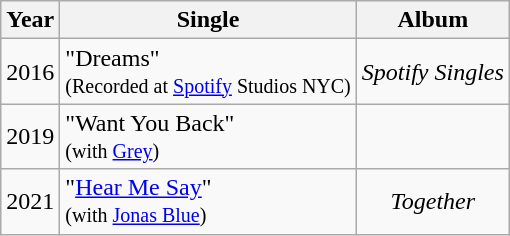<table class="wikitable plainrowheaders" style="text-align:center;">
<tr>
<th scope="col">Year</th>
<th scope="col">Single</th>
<th scope="col">Album</th>
</tr>
<tr>
<td>2016</td>
<td style="text-align:left;">"Dreams"<br><small>(Recorded at <a href='#'>Spotify</a> Studios NYC)</small></td>
<td><em>Spotify Singles</em></td>
</tr>
<tr>
<td>2019</td>
<td style="text-align:left;">"Want You Back"<br><small>(with <a href='#'>Grey</a>)</small></td>
<td></td>
</tr>
<tr>
<td>2021</td>
<td style="text-align:left;">"<a href='#'>Hear Me Say</a>"<br><small>(with <a href='#'>Jonas Blue</a>)</small></td>
<td><em>Together</em></td>
</tr>
</table>
